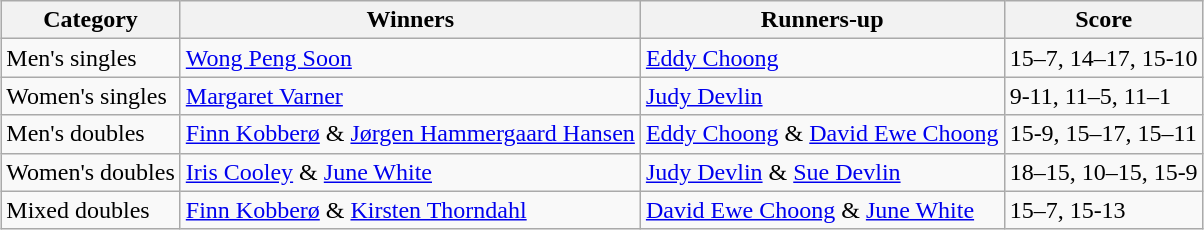<table class=wikitable style="margin:auto;">
<tr>
<th>Category</th>
<th>Winners</th>
<th>Runners-up</th>
<th>Score</th>
</tr>
<tr>
<td>Men's singles</td>
<td> <a href='#'>Wong Peng Soon</a></td>
<td> <a href='#'>Eddy Choong</a></td>
<td>15–7, 14–17, 15-10</td>
</tr>
<tr>
<td>Women's singles</td>
<td> <a href='#'>Margaret Varner</a></td>
<td> <a href='#'>Judy Devlin</a></td>
<td>9-11, 11–5, 11–1</td>
</tr>
<tr>
<td>Men's doubles</td>
<td> <a href='#'>Finn Kobberø</a> & <a href='#'>Jørgen Hammergaard Hansen</a></td>
<td> <a href='#'>Eddy Choong</a> & <a href='#'>David Ewe Choong</a></td>
<td>15-9, 15–17, 15–11</td>
</tr>
<tr>
<td>Women's doubles</td>
<td> <a href='#'>Iris Cooley</a> & <a href='#'>June White</a></td>
<td> <a href='#'>Judy Devlin</a> & <a href='#'>Sue Devlin</a></td>
<td>18–15, 10–15, 15-9</td>
</tr>
<tr>
<td>Mixed doubles</td>
<td> <a href='#'>Finn Kobberø</a> & <a href='#'>Kirsten Thorndahl</a></td>
<td> <a href='#'>David Ewe Choong</a> &  <a href='#'>June White</a></td>
<td>15–7, 15-13</td>
</tr>
</table>
